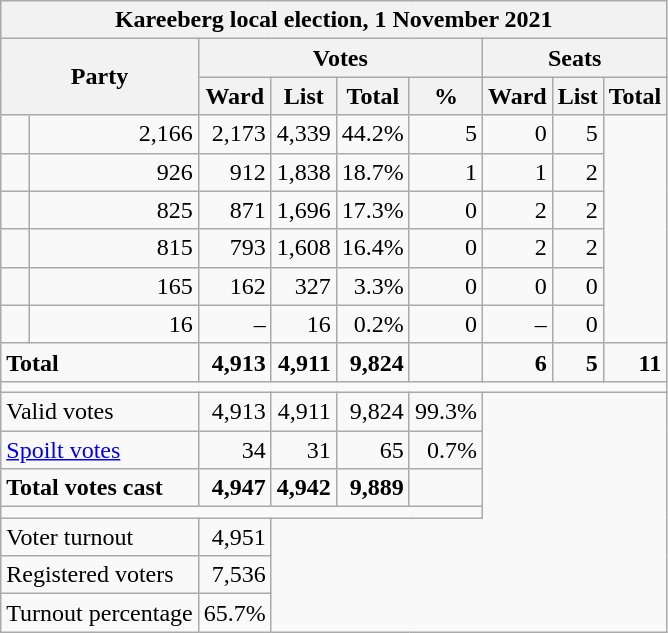<table class=wikitable style="text-align:right">
<tr>
<th colspan="9" align="center">Kareeberg local election, 1 November 2021</th>
</tr>
<tr>
<th rowspan="2" colspan="2">Party</th>
<th colspan="4" align="center">Votes</th>
<th colspan="3" align="center">Seats</th>
</tr>
<tr>
<th>Ward</th>
<th>List</th>
<th>Total</th>
<th>%</th>
<th>Ward</th>
<th>List</th>
<th>Total</th>
</tr>
<tr>
<td></td>
<td>2,166</td>
<td>2,173</td>
<td>4,339</td>
<td>44.2%</td>
<td>5</td>
<td>0</td>
<td>5</td>
</tr>
<tr>
<td></td>
<td>926</td>
<td>912</td>
<td>1,838</td>
<td>18.7%</td>
<td>1</td>
<td>1</td>
<td>2</td>
</tr>
<tr>
<td></td>
<td>825</td>
<td>871</td>
<td>1,696</td>
<td>17.3%</td>
<td>0</td>
<td>2</td>
<td>2</td>
</tr>
<tr>
<td></td>
<td>815</td>
<td>793</td>
<td>1,608</td>
<td>16.4%</td>
<td>0</td>
<td>2</td>
<td>2</td>
</tr>
<tr>
<td></td>
<td>165</td>
<td>162</td>
<td>327</td>
<td>3.3%</td>
<td>0</td>
<td>0</td>
<td>0</td>
</tr>
<tr>
<td></td>
<td>16</td>
<td>–</td>
<td>16</td>
<td>0.2%</td>
<td>0</td>
<td>–</td>
<td>0</td>
</tr>
<tr>
<td colspan="2" style="text-align:left"><strong>Total</strong></td>
<td><strong>4,913</strong></td>
<td><strong>4,911</strong></td>
<td><strong>9,824</strong></td>
<td></td>
<td><strong>6</strong></td>
<td><strong>5</strong></td>
<td><strong>11</strong></td>
</tr>
<tr>
<td colspan="9"></td>
</tr>
<tr>
<td colspan="2" style="text-align:left">Valid votes</td>
<td>4,913</td>
<td>4,911</td>
<td>9,824</td>
<td>99.3%</td>
</tr>
<tr>
<td colspan="2" style="text-align:left"><a href='#'>Spoilt votes</a></td>
<td>34</td>
<td>31</td>
<td>65</td>
<td>0.7%</td>
</tr>
<tr>
<td colspan="2" style="text-align:left"><strong>Total votes cast</strong></td>
<td><strong>4,947</strong></td>
<td><strong>4,942</strong></td>
<td><strong>9,889</strong></td>
<td></td>
</tr>
<tr>
<td colspan="6"></td>
</tr>
<tr>
<td colspan="2" style="text-align:left">Voter turnout</td>
<td>4,951</td>
</tr>
<tr>
<td colspan="2" style="text-align:left">Registered voters</td>
<td>7,536</td>
</tr>
<tr>
<td colspan="2" style="text-align:left">Turnout percentage</td>
<td>65.7%</td>
</tr>
</table>
